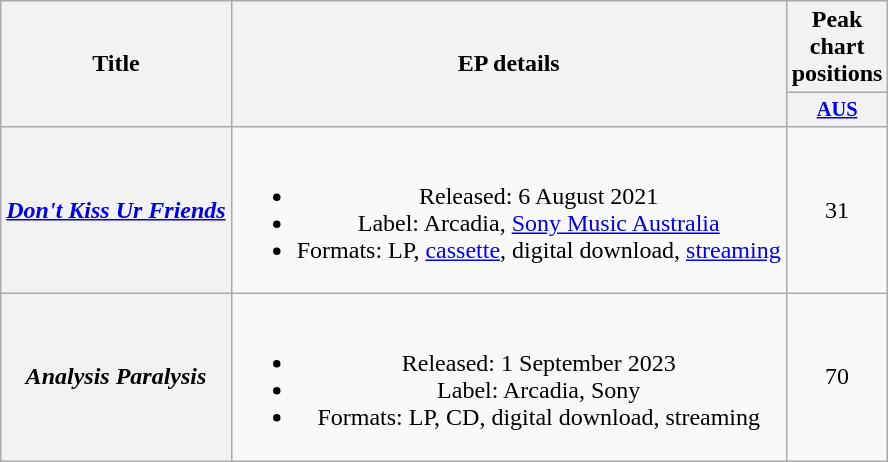<table class="wikitable plainrowheaders" style="text-align:center;">
<tr>
<th scope="col" rowspan="2">Title</th>
<th scope="col" rowspan="2">EP details</th>
<th scope="col" colspan="1">Peak chart positions</th>
</tr>
<tr>
<th scope="col" style="width:2.75em;font-size:85%;"><a href='#'>AUS</a><br></th>
</tr>
<tr>
<th scope="row"><em><a href='#'>Don't Kiss Ur Friends</a></em></th>
<td><br><ul><li>Released: 6 August 2021</li><li>Label: Arcadia, <a href='#'>Sony Music Australia</a></li><li>Formats: LP, <a href='#'>cassette</a>, digital download, <a href='#'>streaming</a></li></ul></td>
<td>31</td>
</tr>
<tr>
<th scope="row"><em>Analysis Paralysis</em></th>
<td><br><ul><li>Released: 1 September 2023</li><li>Label: Arcadia, Sony</li><li>Formats: LP, CD, digital download, streaming</li></ul></td>
<td>70</td>
</tr>
</table>
